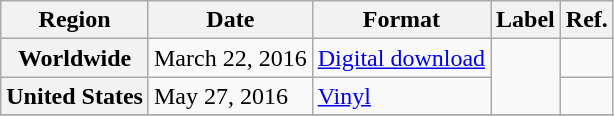<table class="wikitable sortable plainrowheaders">
<tr>
<th scope="col">Region</th>
<th scope="col">Date</th>
<th scope="col">Format</th>
<th scope="col">Label</th>
<th scope="col">Ref.</th>
</tr>
<tr>
<th scope="row">Worldwide</th>
<td>March 22, 2016</td>
<td><a href='#'>Digital download</a></td>
<td rowspan="2"></td>
<td></td>
</tr>
<tr>
<th scope="row">United States</th>
<td>May 27, 2016</td>
<td><a href='#'>Vinyl</a></td>
<td></td>
</tr>
<tr>
</tr>
</table>
